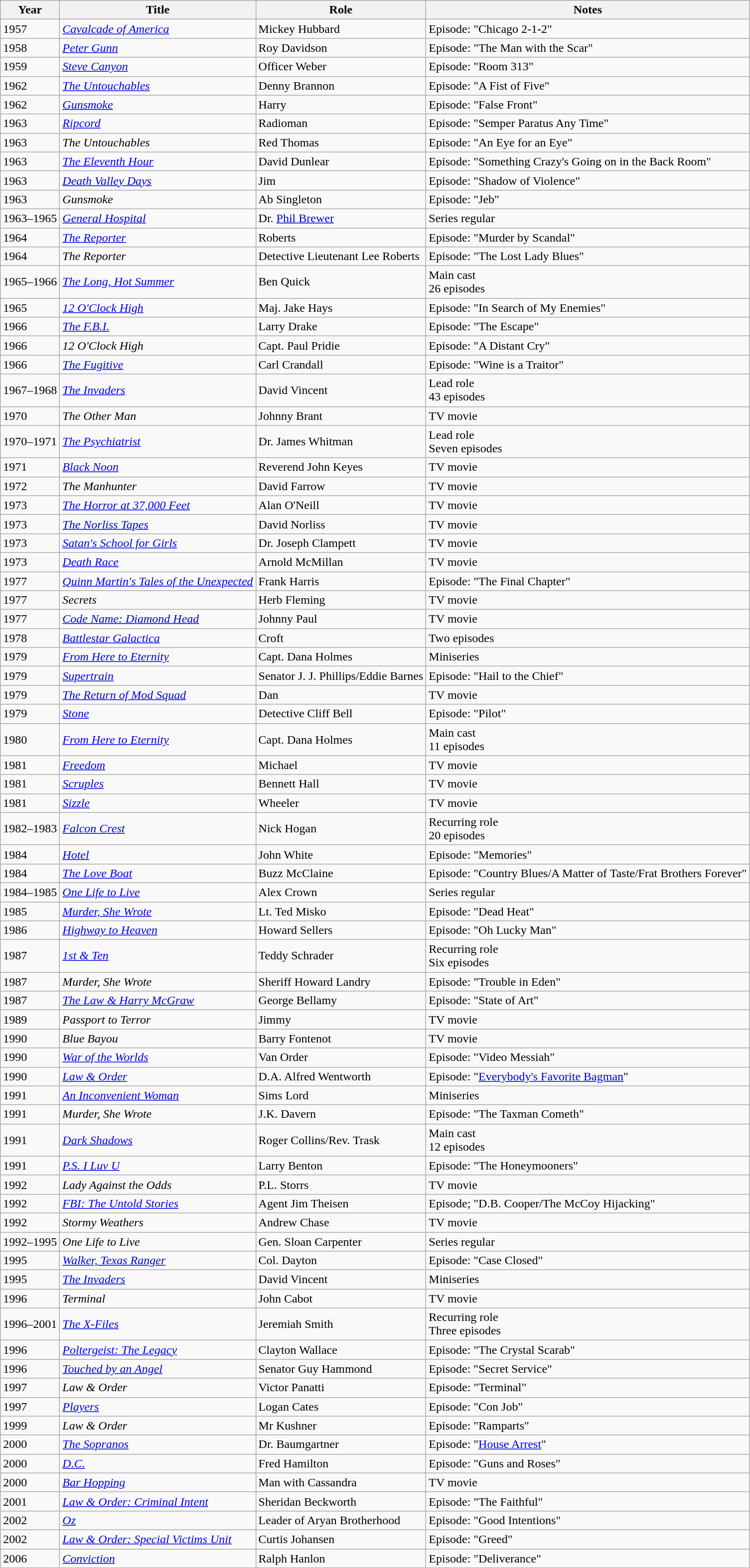<table class="wikitable sortable">
<tr>
<th>Year</th>
<th>Title</th>
<th>Role</th>
<th>Notes</th>
</tr>
<tr>
<td>1957</td>
<td><em><a href='#'>Cavalcade of America</a></em></td>
<td>Mickey Hubbard</td>
<td>Episode: "Chicago 2-1-2"</td>
</tr>
<tr>
<td>1958</td>
<td><em><a href='#'>Peter Gunn</a></em></td>
<td>Roy Davidson</td>
<td>Episode: "The Man with the Scar"</td>
</tr>
<tr>
<td>1959</td>
<td><em><a href='#'>Steve Canyon</a></em></td>
<td>Officer Weber</td>
<td>Episode: "Room 313"</td>
</tr>
<tr>
<td>1962</td>
<td><em><a href='#'>The Untouchables</a></em></td>
<td>Denny Brannon</td>
<td>Episode: "A Fist of Five"</td>
</tr>
<tr>
<td>1962</td>
<td><em><a href='#'>Gunsmoke</a></em></td>
<td>Harry</td>
<td>Episode: "False Front"</td>
</tr>
<tr>
<td>1963</td>
<td><em><a href='#'>Ripcord</a></em></td>
<td>Radioman</td>
<td>Episode: "Semper Paratus Any Time"</td>
</tr>
<tr>
<td>1963</td>
<td><em>The Untouchables</em></td>
<td>Red Thomas</td>
<td>Episode: "An Eye for an Eye"</td>
</tr>
<tr>
<td>1963</td>
<td><em><a href='#'>The Eleventh Hour</a></em></td>
<td>David Dunlear</td>
<td>Episode: "Something Crazy's Going on in the Back Room"</td>
</tr>
<tr>
<td>1963</td>
<td><em><a href='#'>Death Valley Days</a></em></td>
<td>Jim</td>
<td>Episode: "Shadow of Violence"</td>
</tr>
<tr>
<td>1963</td>
<td><em>Gunsmoke</em></td>
<td>Ab Singleton</td>
<td>Episode: "Jeb"</td>
</tr>
<tr>
<td>1963–1965</td>
<td><em><a href='#'>General Hospital</a></em></td>
<td>Dr. <a href='#'>Phil Brewer</a></td>
<td>Series regular</td>
</tr>
<tr>
<td>1964</td>
<td><em><a href='#'>The Reporter</a></em></td>
<td>Roberts</td>
<td>Episode: "Murder by Scandal"</td>
</tr>
<tr>
<td>1964</td>
<td><em>The Reporter</em></td>
<td>Detective Lieutenant Lee Roberts</td>
<td>Episode: "The Lost Lady Blues"</td>
</tr>
<tr>
<td>1965–1966</td>
<td><em><a href='#'>The Long, Hot Summer</a></em></td>
<td>Ben Quick</td>
<td>Main cast<br>26 episodes</td>
</tr>
<tr>
<td>1965</td>
<td><em><a href='#'>12 O'Clock High</a></em></td>
<td>Maj. Jake Hays</td>
<td>Episode: "In Search of My Enemies"</td>
</tr>
<tr>
<td>1966</td>
<td><em><a href='#'>The F.B.I.</a></em></td>
<td>Larry Drake</td>
<td>Episode: "The Escape"</td>
</tr>
<tr>
<td>1966</td>
<td><em>12 O'Clock High</em></td>
<td>Capt. Paul Pridie</td>
<td>Episode: "A Distant Cry"</td>
</tr>
<tr>
<td>1966</td>
<td><em><a href='#'>The Fugitive</a></em></td>
<td>Carl Crandall</td>
<td>Episode: "Wine is a Traitor"</td>
</tr>
<tr>
<td>1967–1968</td>
<td><em><a href='#'>The Invaders</a></em></td>
<td>David Vincent</td>
<td>Lead role<br>43 episodes</td>
</tr>
<tr>
<td>1970</td>
<td><em>The Other Man</em></td>
<td>Johnny Brant</td>
<td>TV movie</td>
</tr>
<tr>
<td>1970–1971</td>
<td><em><a href='#'>The Psychiatrist</a></em></td>
<td>Dr. James Whitman</td>
<td>Lead role<br>Seven episodes</td>
</tr>
<tr>
<td>1971</td>
<td><em><a href='#'>Black Noon</a></em></td>
<td>Reverend John Keyes</td>
<td>TV movie</td>
</tr>
<tr>
<td>1972</td>
<td><em>The Manhunter</em></td>
<td>David Farrow</td>
<td>TV movie</td>
</tr>
<tr>
<td>1973</td>
<td><em><a href='#'>The Horror at 37,000 Feet</a></em></td>
<td>Alan O'Neill</td>
<td>TV movie</td>
</tr>
<tr>
<td>1973</td>
<td><em><a href='#'>The Norliss Tapes</a></em></td>
<td>David Norliss</td>
<td>TV movie</td>
</tr>
<tr>
<td>1973</td>
<td><em><a href='#'>Satan's School for Girls</a></em></td>
<td>Dr. Joseph Clampett</td>
<td>TV movie</td>
</tr>
<tr>
<td>1973</td>
<td><em><a href='#'>Death Race</a></em></td>
<td>Arnold McMillan</td>
<td>TV movie</td>
</tr>
<tr>
<td>1977</td>
<td><em><a href='#'>Quinn Martin's Tales of the Unexpected</a></em></td>
<td>Frank Harris</td>
<td>Episode: "The Final Chapter"</td>
</tr>
<tr>
<td>1977</td>
<td><em>Secrets</em></td>
<td>Herb Fleming</td>
<td>TV movie</td>
</tr>
<tr>
<td>1977</td>
<td><em><a href='#'>Code Name: Diamond Head</a></em></td>
<td>Johnny Paul</td>
<td>TV movie</td>
</tr>
<tr>
<td>1978</td>
<td><em><a href='#'>Battlestar Galactica</a></em></td>
<td>Croft</td>
<td>Two episodes</td>
</tr>
<tr>
<td>1979</td>
<td><em><a href='#'>From Here to Eternity</a></em></td>
<td>Capt. Dana Holmes</td>
<td>Miniseries</td>
</tr>
<tr>
<td>1979</td>
<td><em><a href='#'>Supertrain</a></em></td>
<td>Senator J. J. Phillips/Eddie Barnes</td>
<td>Episode: "Hail to the Chief"</td>
</tr>
<tr>
<td>1979</td>
<td><em><a href='#'>The Return of Mod Squad</a></em></td>
<td>Dan</td>
<td>TV movie</td>
</tr>
<tr>
<td>1979</td>
<td><em><a href='#'>Stone</a></em></td>
<td>Detective Cliff Bell</td>
<td>Episode: "Pilot"</td>
</tr>
<tr>
<td>1980</td>
<td><em><a href='#'>From Here to Eternity</a></em></td>
<td>Capt. Dana Holmes</td>
<td>Main cast<br>11 episodes</td>
</tr>
<tr>
<td>1981</td>
<td><em><a href='#'>Freedom</a></em></td>
<td>Michael</td>
<td>TV movie</td>
</tr>
<tr>
<td>1981</td>
<td><em><a href='#'>Scruples</a></em></td>
<td>Bennett Hall</td>
<td>TV movie</td>
</tr>
<tr>
<td>1981</td>
<td><em><a href='#'>Sizzle</a></em></td>
<td>Wheeler</td>
<td>TV movie</td>
</tr>
<tr>
<td>1982–1983</td>
<td><em><a href='#'>Falcon Crest</a></em></td>
<td>Nick Hogan</td>
<td>Recurring role<br>20 episodes</td>
</tr>
<tr>
<td>1984</td>
<td><em><a href='#'>Hotel</a></em></td>
<td>John White</td>
<td>Episode: "Memories"</td>
</tr>
<tr>
<td>1984</td>
<td><em><a href='#'>The Love Boat</a></em></td>
<td>Buzz McClaine</td>
<td>Episode: "Country Blues/A Matter of Taste/Frat Brothers Forever"</td>
</tr>
<tr>
<td>1984–1985</td>
<td><em><a href='#'>One Life to Live</a></em></td>
<td>Alex Crown</td>
<td>Series regular</td>
</tr>
<tr>
<td>1985</td>
<td><em><a href='#'>Murder, She Wrote</a></em></td>
<td>Lt. Ted Misko</td>
<td>Episode: "Dead Heat"</td>
</tr>
<tr>
<td>1986</td>
<td><em><a href='#'>Highway to Heaven</a></em></td>
<td>Howard Sellers</td>
<td>Episode: "Oh Lucky Man"</td>
</tr>
<tr>
<td>1987</td>
<td><em><a href='#'>1st & Ten</a></em></td>
<td>Teddy Schrader</td>
<td>Recurring role<br>Six episodes</td>
</tr>
<tr>
<td>1987</td>
<td><em>Murder, She Wrote</em></td>
<td>Sheriff Howard Landry</td>
<td>Episode: "Trouble in Eden"</td>
</tr>
<tr>
<td>1987</td>
<td><em><a href='#'>The Law & Harry McGraw</a></em></td>
<td>George Bellamy</td>
<td>Episode: "State of Art"</td>
</tr>
<tr>
<td>1989</td>
<td><em>Passport to Terror</em></td>
<td>Jimmy</td>
<td>TV movie</td>
</tr>
<tr>
<td>1990</td>
<td><em>Blue Bayou</em></td>
<td>Barry Fontenot</td>
<td>TV movie</td>
</tr>
<tr>
<td>1990</td>
<td><em><a href='#'>War of the Worlds</a></em></td>
<td>Van Order</td>
<td>Episode: "Video Messiah"</td>
</tr>
<tr>
<td>1990</td>
<td><em><a href='#'>Law & Order</a></em></td>
<td>D.A. Alfred Wentworth</td>
<td>Episode: "<a href='#'>Everybody's Favorite Bagman</a>"</td>
</tr>
<tr>
<td>1991</td>
<td><em><a href='#'>An Inconvenient Woman</a></em></td>
<td>Sims Lord</td>
<td>Miniseries</td>
</tr>
<tr>
<td>1991</td>
<td><em>Murder, She Wrote</em></td>
<td>J.K. Davern</td>
<td>Episode: "The Taxman Cometh"</td>
</tr>
<tr>
<td>1991</td>
<td><em><a href='#'>Dark Shadows</a></em></td>
<td>Roger Collins/Rev. Trask</td>
<td>Main cast<br>12 episodes</td>
</tr>
<tr>
<td>1991</td>
<td><em><a href='#'>P.S. I Luv U</a></em></td>
<td>Larry Benton</td>
<td>Episode: "The Honeymooners"</td>
</tr>
<tr>
<td>1992</td>
<td><em>Lady Against the Odds</em></td>
<td>P.L. Storrs</td>
<td>TV movie</td>
</tr>
<tr>
<td>1992</td>
<td><em><a href='#'>FBI: The Untold Stories</a></em></td>
<td>Agent Jim Theisen</td>
<td>Episode; "D.B. Cooper/The McCoy Hijacking"</td>
</tr>
<tr>
<td>1992</td>
<td><em>Stormy Weathers</em></td>
<td>Andrew Chase</td>
<td>TV movie</td>
</tr>
<tr>
<td>1992–1995</td>
<td><em>One Life to Live</em></td>
<td>Gen. Sloan Carpenter</td>
<td>Series regular</td>
</tr>
<tr>
<td>1995</td>
<td><em><a href='#'>Walker, Texas Ranger</a></em></td>
<td>Col. Dayton</td>
<td>Episode: "Case Closed"</td>
</tr>
<tr>
<td>1995</td>
<td><em><a href='#'>The Invaders</a></em></td>
<td>David Vincent</td>
<td>Miniseries</td>
</tr>
<tr>
<td>1996</td>
<td><em>Terminal</em></td>
<td>John Cabot</td>
<td>TV movie</td>
</tr>
<tr>
<td>1996–2001</td>
<td><em><a href='#'>The X-Files</a></em></td>
<td>Jeremiah Smith</td>
<td>Recurring role<br>Three episodes</td>
</tr>
<tr>
<td>1996</td>
<td><em><a href='#'>Poltergeist: The Legacy</a></em></td>
<td>Clayton Wallace</td>
<td>Episode: "The Crystal Scarab"</td>
</tr>
<tr>
<td>1996</td>
<td><em><a href='#'>Touched by an Angel</a></em></td>
<td>Senator Guy Hammond</td>
<td>Episode: "Secret Service"</td>
</tr>
<tr>
<td>1997</td>
<td><em>Law & Order</em></td>
<td>Victor Panatti</td>
<td>Episode: "Terminal"</td>
</tr>
<tr>
<td>1997</td>
<td><em><a href='#'>Players</a></em></td>
<td>Logan Cates</td>
<td>Episode: "Con Job"</td>
</tr>
<tr>
<td>1999</td>
<td><em>Law & Order</em></td>
<td>Mr Kushner</td>
<td>Episode: "Ramparts"</td>
</tr>
<tr>
<td>2000</td>
<td><em><a href='#'>The Sopranos</a></em></td>
<td>Dr. Baumgartner</td>
<td>Episode: "<a href='#'>House Arrest</a>"</td>
</tr>
<tr>
<td>2000</td>
<td><em><a href='#'>D.C.</a></em></td>
<td>Fred Hamilton</td>
<td>Episode: "Guns and Roses"</td>
</tr>
<tr>
<td>2000</td>
<td><em><a href='#'>Bar Hopping</a></em></td>
<td>Man with Cassandra</td>
<td>TV movie</td>
</tr>
<tr>
<td>2001</td>
<td><em><a href='#'>Law & Order: Criminal Intent</a></em></td>
<td>Sheridan Beckworth</td>
<td>Episode: "The Faithful"</td>
</tr>
<tr>
<td>2002</td>
<td><em><a href='#'>Oz</a></em></td>
<td>Leader of Aryan Brotherhood</td>
<td>Episode: "Good Intentions"</td>
</tr>
<tr>
<td>2002</td>
<td><em><a href='#'>Law & Order: Special Victims Unit</a></em></td>
<td>Curtis Johansen</td>
<td>Episode: "Greed"</td>
</tr>
<tr>
<td>2006</td>
<td><em><a href='#'>Conviction</a></em></td>
<td>Ralph Hanlon</td>
<td>Episode: "Deliverance"</td>
</tr>
</table>
